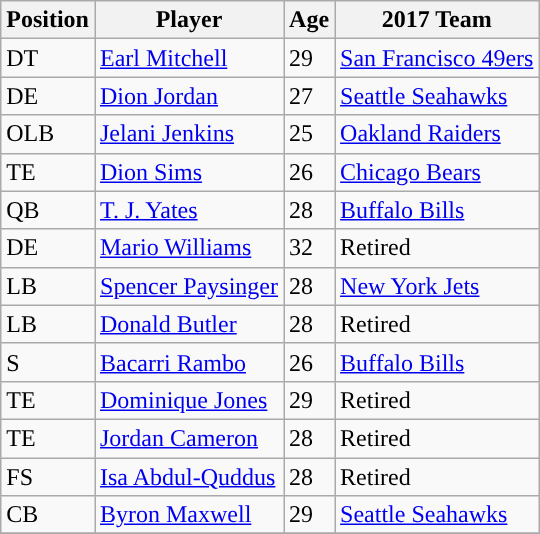<table class="wikitable">
<tr>
<th>Position</th>
<th>Player</th>
<th>Age</th>
<th>2017 Team</th>
</tr>
<tr>
<td>DT</td>
<td><a href='#'>Earl Mitchell</a></td>
<td>29</td>
<td><a href='#'>San Francisco 49ers</a></td>
</tr>
<tr>
<td>DE</td>
<td><a href='#'>Dion Jordan</a></td>
<td>27</td>
<td><a href='#'>Seattle Seahawks</a></td>
</tr>
<tr>
<td>OLB</td>
<td><a href='#'>Jelani Jenkins</a></td>
<td>25</td>
<td><a href='#'>Oakland Raiders</a></td>
</tr>
<tr>
<td>TE</td>
<td><a href='#'>Dion Sims</a></td>
<td>26</td>
<td><a href='#'>Chicago Bears</a></td>
</tr>
<tr>
<td>QB</td>
<td><a href='#'>T. J. Yates</a></td>
<td>28</td>
<td><a href='#'>Buffalo Bills</a></td>
</tr>
<tr>
<td>DE</td>
<td><a href='#'>Mario Williams</a></td>
<td>32</td>
<td>Retired</td>
</tr>
<tr>
<td>LB</td>
<td><a href='#'>Spencer Paysinger</a></td>
<td>28</td>
<td><a href='#'>New York Jets</a></td>
</tr>
<tr>
<td>LB</td>
<td><a href='#'>Donald Butler</a></td>
<td>28</td>
<td>Retired</td>
</tr>
<tr>
<td>S</td>
<td><a href='#'>Bacarri Rambo</a></td>
<td>26</td>
<td><a href='#'>Buffalo Bills</a></td>
</tr>
<tr>
<td>TE</td>
<td><a href='#'>Dominique Jones</a></td>
<td>29</td>
<td>Retired</td>
</tr>
<tr>
<td>TE</td>
<td><a href='#'>Jordan Cameron</a></td>
<td>28</td>
<td>Retired</td>
</tr>
<tr>
<td>FS</td>
<td><a href='#'>Isa Abdul-Quddus</a></td>
<td>28</td>
<td>Retired</td>
</tr>
<tr>
<td>CB</td>
<td><a href='#'>Byron Maxwell</a></td>
<td>29</td>
<td><a href='#'>Seattle Seahawks</a></td>
</tr>
<tr>
</tr>
</table>
